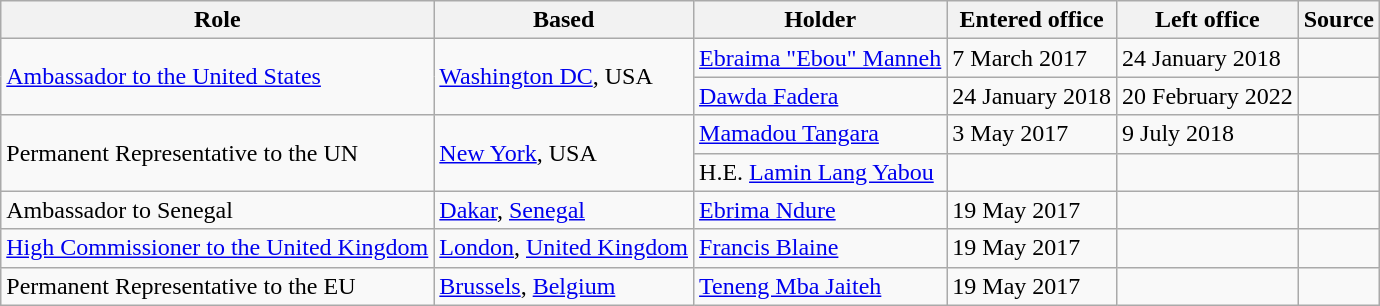<table class="wikitable">
<tr>
<th>Role</th>
<th>Based</th>
<th>Holder</th>
<th>Entered office</th>
<th>Left office</th>
<th>Source</th>
</tr>
<tr>
<td rowspan=2><a href='#'>Ambassador to the United States</a></td>
<td rowspan=2><a href='#'>Washington DC</a>, USA</td>
<td><a href='#'>Ebraima "Ebou" Manneh</a></td>
<td>7 March 2017</td>
<td>24 January 2018</td>
<td></td>
</tr>
<tr>
<td><a href='#'>Dawda Fadera</a></td>
<td>24 January 2018</td>
<td>20 February 2022</td>
<td></td>
</tr>
<tr>
<td rowspan="2">Permanent Representative to the UN</td>
<td rowspan="2"><a href='#'>New York</a>, USA</td>
<td><a href='#'>Mamadou Tangara</a></td>
<td>3 May 2017</td>
<td>9 July 2018</td>
<td></td>
</tr>
<tr>
<td>H.E. <a href='#'>Lamin Lang Yabou</a></td>
<td></td>
<td></td>
<td></td>
</tr>
<tr>
<td>Ambassador to Senegal</td>
<td><a href='#'>Dakar</a>, <a href='#'>Senegal</a></td>
<td><a href='#'>Ebrima Ndure</a></td>
<td>19 May 2017</td>
<td></td>
<td></td>
</tr>
<tr>
<td><a href='#'>High Commissioner to the United Kingdom</a></td>
<td><a href='#'>London</a>, <a href='#'>United Kingdom</a></td>
<td><a href='#'>Francis Blaine</a></td>
<td>19 May 2017</td>
<td></td>
<td></td>
</tr>
<tr>
<td>Permanent Representative to the EU</td>
<td><a href='#'>Brussels</a>, <a href='#'>Belgium</a></td>
<td><a href='#'>Teneng Mba Jaiteh</a></td>
<td>19 May 2017</td>
<td></td>
<td></td>
</tr>
</table>
